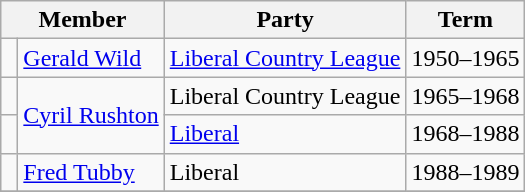<table class="wikitable">
<tr>
<th colspan="2">Member</th>
<th>Party</th>
<th>Term</th>
</tr>
<tr>
<td> </td>
<td><a href='#'>Gerald Wild</a></td>
<td><a href='#'>Liberal Country League</a></td>
<td>1950–1965</td>
</tr>
<tr>
<td> </td>
<td rowspan="2"><a href='#'>Cyril Rushton</a></td>
<td>Liberal Country League</td>
<td>1965–1968</td>
</tr>
<tr>
<td> </td>
<td><a href='#'>Liberal</a></td>
<td>1968–1988</td>
</tr>
<tr>
<td> </td>
<td><a href='#'>Fred Tubby</a></td>
<td>Liberal</td>
<td>1988–1989</td>
</tr>
<tr>
</tr>
</table>
